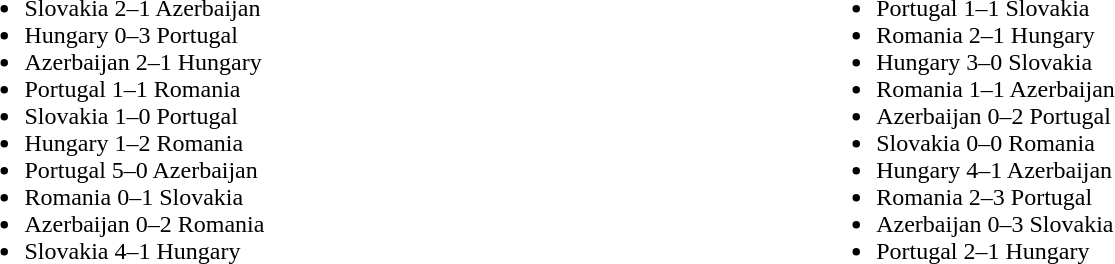<table width=90%>
<tr>
<td valign="middle" align=left width=33%><br><ul><li>Slovakia 2–1 Azerbaijan</li><li>Hungary 0–3 Portugal</li><li>Azerbaijan 2–1 Hungary</li><li>Portugal 1–1 Romania</li><li>Slovakia 1–0 Portugal</li><li>Hungary 1–2 Romania</li><li>Portugal 5–0 Azerbaijan</li><li>Romania 0–1 Slovakia</li><li>Azerbaijan 0–2 Romania</li><li>Slovakia 4–1 Hungary</li></ul></td>
<td valign="middle" align="left" width="33%"><br><ul><li>Portugal 1–1 Slovakia</li><li>Romania 2–1 Hungary</li><li>Hungary 3–0 Slovakia</li><li>Romania 1–1 Azerbaijan</li><li>Azerbaijan 0–2 Portugal</li><li>Slovakia 0–0 Romania</li><li>Hungary 4–1 Azerbaijan</li><li>Romania 2–3 Portugal</li><li>Azerbaijan 0–3 Slovakia</li><li>Portugal 2–1 Hungary</li></ul></td>
</tr>
</table>
